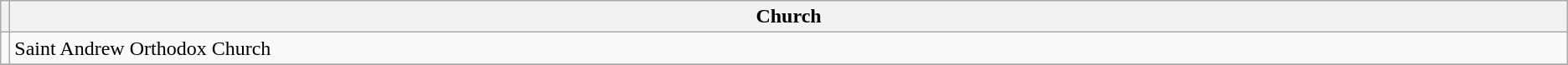<table class="wikitable">
<tr>
<th width="0%"></th>
<th width="100%">Church</th>
</tr>
<tr>
<td></td>
<td>Saint Andrew Orthodox Church</td>
</tr>
<tr>
</tr>
</table>
